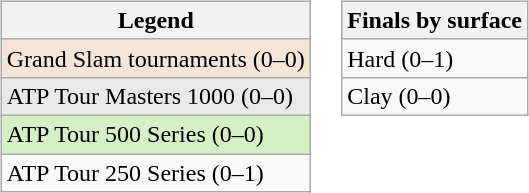<table>
<tr valign="top">
<td><br><table class="wikitable">
<tr>
<th>Legend</th>
</tr>
<tr style="background:#f3e6d7;">
<td>Grand Slam tournaments (0–0)</td>
</tr>
<tr style="background:#e9e9e9;">
<td>ATP Tour Masters 1000 (0–0)</td>
</tr>
<tr style="background:#d4f1c5;">
<td>ATP Tour 500 Series (0–0)</td>
</tr>
<tr>
<td>ATP Tour 250 Series (0–1)</td>
</tr>
</table>
</td>
<td><br><table class="wikitable">
<tr>
<th>Finals by surface</th>
</tr>
<tr>
<td>Hard (0–1)</td>
</tr>
<tr>
<td>Clay (0–0)</td>
</tr>
</table>
</td>
</tr>
</table>
